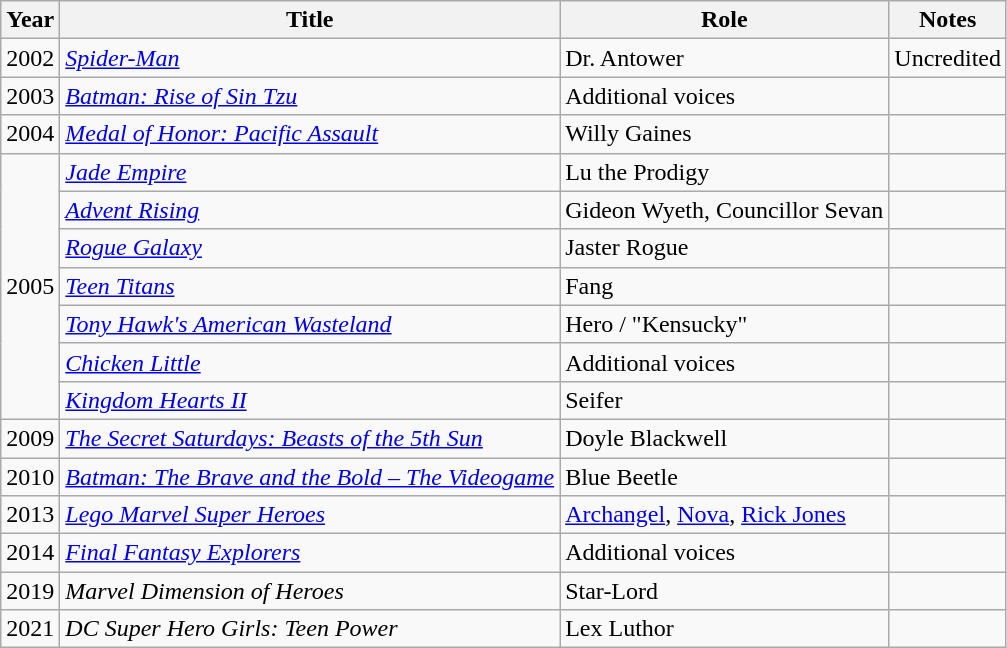<table class="wikitable sortable">
<tr>
<th>Year</th>
<th>Title</th>
<th>Role</th>
<th>Notes</th>
</tr>
<tr>
<td>2002</td>
<td><em><a href='#'>Spider-Man</a></em></td>
<td>Dr. Antower</td>
<td>Uncredited</td>
</tr>
<tr>
<td>2003</td>
<td><em><a href='#'>Batman: Rise of Sin Tzu</a></em></td>
<td>Additional voices</td>
<td></td>
</tr>
<tr>
<td>2004</td>
<td><em><a href='#'>Medal of Honor: Pacific Assault</a></em></td>
<td>Willy Gaines</td>
<td></td>
</tr>
<tr>
<td rowspan="7">2005</td>
<td><em><a href='#'>Jade Empire</a></em></td>
<td>Lu the Prodigy</td>
<td></td>
</tr>
<tr>
<td><em><a href='#'>Advent Rising</a></em></td>
<td>Gideon Wyeth, Councillor Sevan</td>
<td></td>
</tr>
<tr>
<td><em><a href='#'>Rogue Galaxy</a></em></td>
<td>Jaster Rogue</td>
<td></td>
</tr>
<tr>
<td><em><a href='#'>Teen Titans</a></em></td>
<td>Fang</td>
<td></td>
</tr>
<tr>
<td><em><a href='#'>Tony Hawk's American Wasteland</a></em></td>
<td>Hero / "Kensucky"</td>
<td></td>
</tr>
<tr>
<td><em><a href='#'>Chicken Little</a></em></td>
<td>Additional voices</td>
<td></td>
</tr>
<tr>
<td><em><a href='#'>Kingdom Hearts II</a></em></td>
<td>Seifer</td>
<td></td>
</tr>
<tr>
<td>2009</td>
<td><em><a href='#'>The Secret Saturdays: Beasts of the 5th Sun</a></em></td>
<td>Doyle Blackwell</td>
<td></td>
</tr>
<tr>
<td>2010</td>
<td><em><a href='#'>Batman: The Brave and the Bold – The Videogame</a></em></td>
<td>Blue Beetle</td>
<td></td>
</tr>
<tr>
<td>2013</td>
<td><em><a href='#'>Lego Marvel Super Heroes</a></em></td>
<td><a href='#'>Archangel</a>, <a href='#'>Nova</a>, <a href='#'>Rick Jones</a></td>
<td></td>
</tr>
<tr>
<td>2014</td>
<td><em><a href='#'>Final Fantasy Explorers</a></em></td>
<td>Additional voices</td>
<td></td>
</tr>
<tr>
<td>2019</td>
<td><em>Marvel Dimension of Heroes</em></td>
<td>Star-Lord</td>
<td></td>
</tr>
<tr>
<td>2021</td>
<td><em>DC Super Hero Girls: Teen Power</em></td>
<td>Lex Luthor</td>
<td></td>
</tr>
</table>
